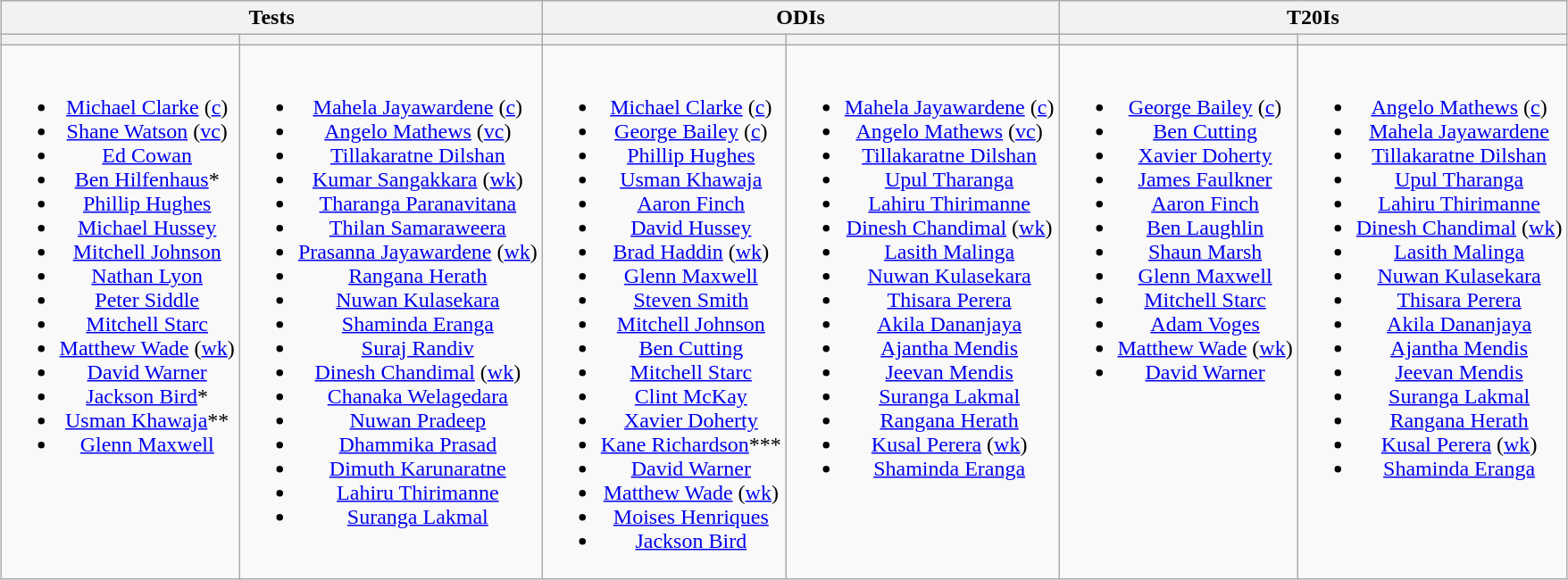<table class="wikitable" style="text-align:center; margin:auto">
<tr>
<th colspan=2>Tests</th>
<th colspan=2>ODIs</th>
<th colspan=2>T20Is</th>
</tr>
<tr>
<th></th>
<th></th>
<th></th>
<th></th>
<th></th>
<th></th>
</tr>
<tr style="vertical-align:top">
<td><br><ul><li><a href='#'>Michael Clarke</a> (<a href='#'>c</a>)</li><li><a href='#'>Shane Watson</a> (<a href='#'>vc</a>)</li><li><a href='#'>Ed Cowan</a></li><li><a href='#'>Ben Hilfenhaus</a>*</li><li><a href='#'>Phillip Hughes</a></li><li><a href='#'>Michael Hussey</a></li><li><a href='#'>Mitchell Johnson</a></li><li><a href='#'>Nathan Lyon</a></li><li><a href='#'>Peter Siddle</a></li><li><a href='#'>Mitchell Starc</a></li><li><a href='#'>Matthew Wade</a> (<a href='#'>wk</a>)</li><li><a href='#'>David Warner</a></li><li><a href='#'>Jackson Bird</a>*</li><li><a href='#'>Usman Khawaja</a>**</li><li><a href='#'>Glenn Maxwell</a></li></ul></td>
<td><br><ul><li><a href='#'>Mahela Jayawardene</a> (<a href='#'>c</a>)</li><li><a href='#'>Angelo Mathews</a> (<a href='#'>vc</a>)</li><li><a href='#'>Tillakaratne Dilshan</a></li><li><a href='#'>Kumar Sangakkara</a> (<a href='#'>wk</a>)</li><li><a href='#'>Tharanga Paranavitana</a></li><li><a href='#'>Thilan Samaraweera</a></li><li><a href='#'>Prasanna Jayawardene</a> (<a href='#'>wk</a>)</li><li><a href='#'>Rangana Herath</a></li><li><a href='#'>Nuwan Kulasekara</a></li><li><a href='#'>Shaminda Eranga</a></li><li><a href='#'>Suraj Randiv</a></li><li><a href='#'>Dinesh Chandimal</a> (<a href='#'>wk</a>)</li><li><a href='#'>Chanaka Welagedara</a></li><li><a href='#'>Nuwan Pradeep</a></li><li><a href='#'>Dhammika Prasad</a></li><li><a href='#'>Dimuth Karunaratne</a></li><li><a href='#'>Lahiru Thirimanne</a></li><li><a href='#'>Suranga Lakmal</a></li></ul></td>
<td><br><ul><li><a href='#'>Michael Clarke</a> (<a href='#'>c</a>)</li><li><a href='#'>George Bailey</a> (<a href='#'>c</a>)</li><li><a href='#'>Phillip Hughes</a></li><li><a href='#'>Usman Khawaja</a></li><li><a href='#'>Aaron Finch</a></li><li><a href='#'>David Hussey</a></li><li><a href='#'>Brad Haddin</a> (<a href='#'>wk</a>)</li><li><a href='#'>Glenn Maxwell</a></li><li><a href='#'>Steven Smith</a></li><li><a href='#'>Mitchell Johnson</a></li><li><a href='#'>Ben Cutting</a></li><li><a href='#'>Mitchell Starc</a></li><li><a href='#'>Clint McKay</a></li><li><a href='#'>Xavier Doherty</a></li><li><a href='#'>Kane Richardson</a>***</li><li><a href='#'>David Warner</a></li><li><a href='#'>Matthew Wade</a> (<a href='#'>wk</a>)</li><li><a href='#'>Moises Henriques</a></li><li><a href='#'>Jackson Bird</a></li></ul></td>
<td><br><ul><li><a href='#'>Mahela Jayawardene</a> (<a href='#'>c</a>)</li><li><a href='#'>Angelo Mathews</a> (<a href='#'>vc</a>)</li><li><a href='#'>Tillakaratne Dilshan</a></li><li><a href='#'>Upul Tharanga</a></li><li><a href='#'>Lahiru Thirimanne</a></li><li><a href='#'>Dinesh Chandimal</a> (<a href='#'>wk</a>)</li><li><a href='#'>Lasith Malinga</a></li><li><a href='#'>Nuwan Kulasekara</a></li><li><a href='#'>Thisara Perera</a></li><li><a href='#'>Akila Dananjaya</a></li><li><a href='#'>Ajantha Mendis</a></li><li><a href='#'>Jeevan Mendis</a></li><li><a href='#'>Suranga Lakmal</a></li><li><a href='#'>Rangana Herath</a></li><li><a href='#'>Kusal Perera</a> (<a href='#'>wk</a>)</li><li><a href='#'>Shaminda Eranga</a></li></ul></td>
<td><br><ul><li><a href='#'>George Bailey</a> (<a href='#'>c</a>)</li><li><a href='#'>Ben Cutting</a></li><li><a href='#'>Xavier Doherty</a></li><li><a href='#'>James Faulkner</a></li><li><a href='#'>Aaron Finch</a></li><li><a href='#'>Ben Laughlin</a></li><li><a href='#'>Shaun Marsh</a></li><li><a href='#'>Glenn Maxwell</a></li><li><a href='#'>Mitchell Starc</a></li><li><a href='#'>Adam Voges</a></li><li><a href='#'>Matthew Wade</a> (<a href='#'>wk</a>)</li><li><a href='#'>David Warner</a></li></ul></td>
<td><br><ul><li><a href='#'>Angelo Mathews</a> (<a href='#'>c</a>)</li><li><a href='#'>Mahela Jayawardene</a></li><li><a href='#'>Tillakaratne Dilshan</a></li><li><a href='#'>Upul Tharanga</a></li><li><a href='#'>Lahiru Thirimanne</a></li><li><a href='#'>Dinesh Chandimal</a> (<a href='#'>wk</a>)</li><li><a href='#'>Lasith Malinga</a></li><li><a href='#'>Nuwan Kulasekara</a></li><li><a href='#'>Thisara Perera</a></li><li><a href='#'>Akila Dananjaya</a></li><li><a href='#'>Ajantha Mendis</a></li><li><a href='#'>Jeevan Mendis</a></li><li><a href='#'>Suranga Lakmal</a></li><li><a href='#'>Rangana Herath</a></li><li><a href='#'>Kusal Perera</a> (<a href='#'>wk</a>)</li><li><a href='#'>Shaminda Eranga</a></li></ul></td>
</tr>
</table>
